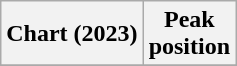<table class="wikitable sortable plainrowheaders" style="text-align:center;">
<tr>
<th scope="col">Chart (2023)</th>
<th scope="col">Peak<br>position</th>
</tr>
<tr>
</tr>
</table>
